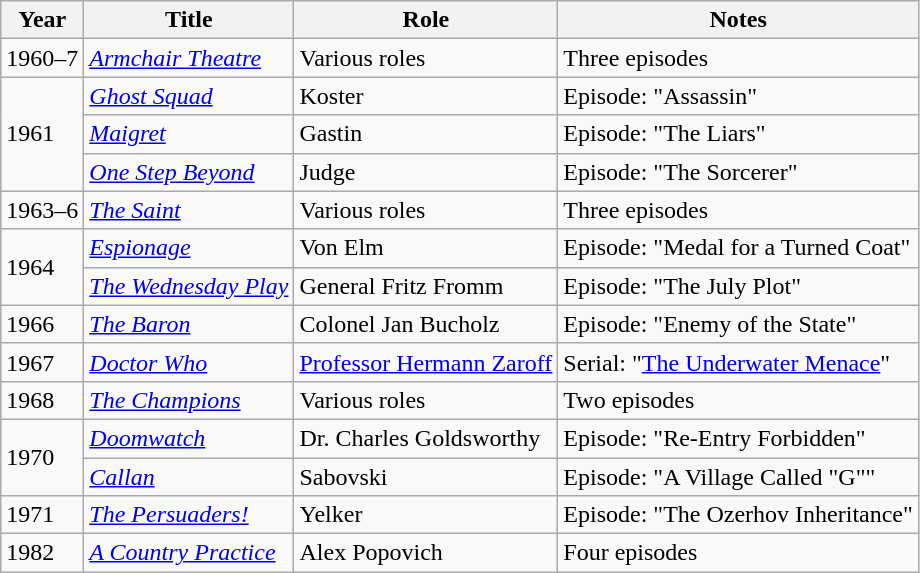<table class="wikitable">
<tr>
<th>Year</th>
<th>Title</th>
<th>Role</th>
<th>Notes</th>
</tr>
<tr>
<td>1960–7</td>
<td><em><a href='#'>Armchair Theatre</a></em></td>
<td>Various roles</td>
<td>Three episodes</td>
</tr>
<tr>
<td rowspan="3">1961</td>
<td><a href='#'><em>Ghost Squad</em></a></td>
<td>Koster</td>
<td>Episode: "Assassin"</td>
</tr>
<tr>
<td><em><a href='#'>Maigret</a></em></td>
<td>Gastin</td>
<td>Episode: "The Liars"</td>
</tr>
<tr>
<td><em><a href='#'>One Step Beyond</a></em></td>
<td>Judge</td>
<td>Episode: "The Sorcerer"</td>
</tr>
<tr>
<td>1963–6</td>
<td><em><a href='#'>The Saint</a></em></td>
<td>Various roles</td>
<td>Three episodes</td>
</tr>
<tr>
<td rowspan="2">1964</td>
<td><a href='#'><em>Espionage</em></a></td>
<td>Von Elm</td>
<td>Episode: "Medal for a Turned Coat"</td>
</tr>
<tr>
<td><em><a href='#'>The Wednesday Play</a></em></td>
<td>General Fritz Fromm</td>
<td>Episode: "The July Plot"</td>
</tr>
<tr>
<td>1966</td>
<td><a href='#'><em>The Baron</em></a></td>
<td>Colonel Jan Bucholz</td>
<td>Episode: "Enemy of the State"</td>
</tr>
<tr>
<td>1967</td>
<td><em><a href='#'>Doctor Who</a></em></td>
<td><a href='#'>Professor Hermann Zaroff</a></td>
<td>Serial: "<a href='#'>The Underwater Menace</a>"</td>
</tr>
<tr>
<td>1968</td>
<td><em><a href='#'>The Champions</a></em></td>
<td>Various roles</td>
<td>Two episodes</td>
</tr>
<tr>
<td rowspan="2">1970</td>
<td><em><a href='#'>Doomwatch</a></em></td>
<td>Dr. Charles Goldsworthy</td>
<td>Episode: "Re-Entry Forbidden"</td>
</tr>
<tr>
<td><a href='#'><em>Callan</em></a></td>
<td>Sabovski</td>
<td>Episode: "A Village Called "G""</td>
</tr>
<tr>
<td>1971</td>
<td><em><a href='#'>The Persuaders!</a></em></td>
<td>Yelker</td>
<td>Episode: "The Ozerhov Inheritance"</td>
</tr>
<tr>
<td>1982</td>
<td><em><a href='#'>A Country Practice</a></em></td>
<td>Alex Popovich</td>
<td>Four episodes</td>
</tr>
</table>
